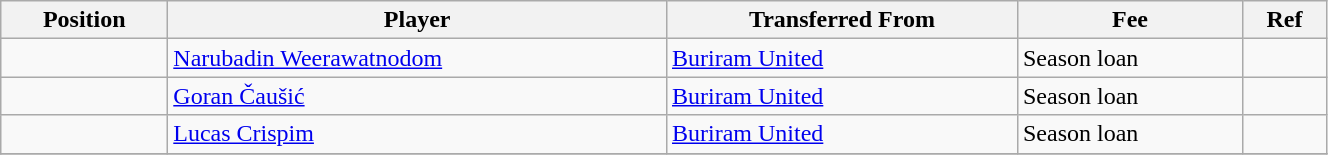<table class="wikitable sortable" style="width:70%; text-align:center; font-size:100%; text-align:left;">
<tr>
<th>Position</th>
<th>Player</th>
<th>Transferred From</th>
<th>Fee</th>
<th>Ref</th>
</tr>
<tr>
<td></td>
<td> <a href='#'>Narubadin Weerawatnodom</a></td>
<td> <a href='#'>Buriram United</a></td>
<td>Season loan</td>
<td></td>
</tr>
<tr>
<td></td>
<td> <a href='#'>Goran Čaušić</a></td>
<td> <a href='#'>Buriram United</a></td>
<td>Season loan</td>
<td></td>
</tr>
<tr>
<td></td>
<td> <a href='#'>Lucas Crispim</a></td>
<td> <a href='#'>Buriram United</a></td>
<td>Season loan</td>
<td></td>
</tr>
<tr>
</tr>
</table>
